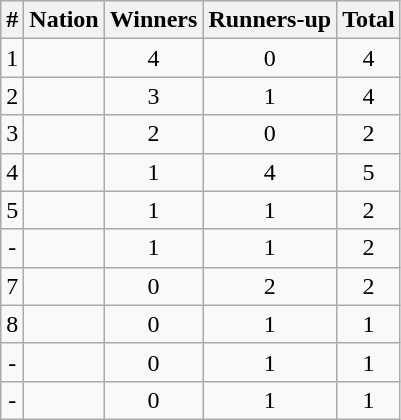<table class="wikitable sortable">
<tr>
<th>#</th>
<th>Nation</th>
<th>Winners</th>
<th>Runners-up</th>
<th>Total</th>
</tr>
<tr>
<td align=center>1</td>
<td></td>
<td align=center>4</td>
<td align=center>0</td>
<td align=center>4</td>
</tr>
<tr>
<td align=center>2</td>
<td></td>
<td align=center>3</td>
<td align=center>1</td>
<td align=center>4</td>
</tr>
<tr>
<td align=center>3</td>
<td></td>
<td align=center>2</td>
<td align=center>0</td>
<td align=center>2</td>
</tr>
<tr>
<td align=center>4</td>
<td></td>
<td align=center>1</td>
<td align=center>4</td>
<td align=center>5</td>
</tr>
<tr>
<td align=center>5</td>
<td></td>
<td align=center>1</td>
<td align=center>1</td>
<td align=center>2</td>
</tr>
<tr>
<td align=center>-</td>
<td></td>
<td align=center>1</td>
<td align=center>1</td>
<td align=center>2</td>
</tr>
<tr>
<td align=center>7</td>
<td></td>
<td align=center>0</td>
<td align=center>2</td>
<td align=center>2</td>
</tr>
<tr>
<td align=center>8</td>
<td></td>
<td align=center>0</td>
<td align=center>1</td>
<td align=center>1</td>
</tr>
<tr>
<td align=center>-</td>
<td></td>
<td align=center>0</td>
<td align=center>1</td>
<td align=center>1</td>
</tr>
<tr>
<td align=center>-</td>
<td></td>
<td align=center>0</td>
<td align=center>1</td>
<td align=center>1</td>
</tr>
</table>
